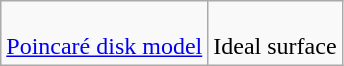<table class=wikitable>
<tr>
<td><br><a href='#'>Poincaré disk model</a></td>
<td><br>Ideal surface</td>
</tr>
</table>
